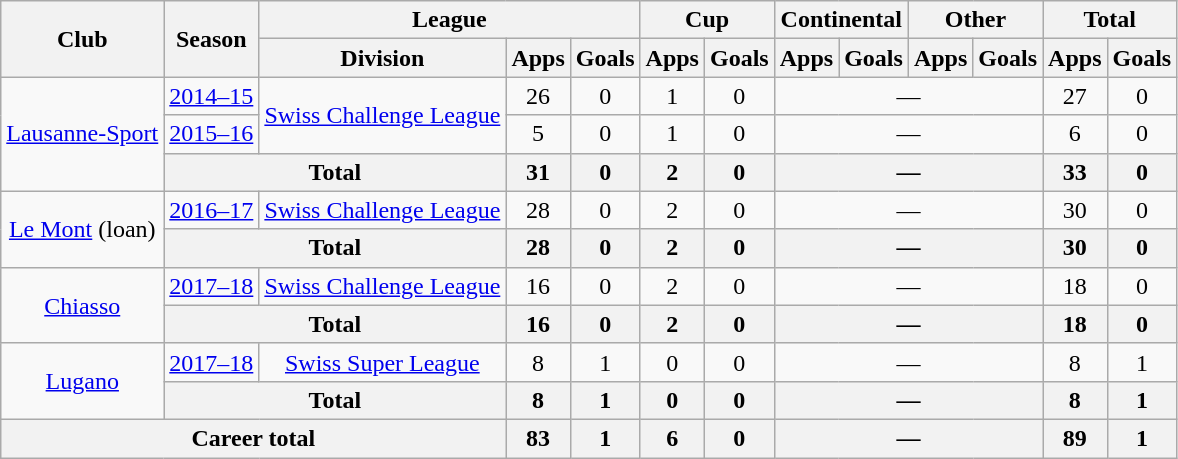<table class="wikitable" style="text-align:center">
<tr>
<th rowspan="2">Club</th>
<th rowspan="2">Season</th>
<th colspan="3">League</th>
<th colspan="2">Cup</th>
<th colspan="2">Continental</th>
<th colspan="2">Other</th>
<th colspan="2">Total</th>
</tr>
<tr>
<th>Division</th>
<th>Apps</th>
<th>Goals</th>
<th>Apps</th>
<th>Goals</th>
<th>Apps</th>
<th>Goals</th>
<th>Apps</th>
<th>Goals</th>
<th>Apps</th>
<th>Goals</th>
</tr>
<tr>
<td rowspan="3" valign="center"><a href='#'>Lausanne-Sport</a></td>
<td><a href='#'>2014–15</a></td>
<td rowspan="2"><a href='#'>Swiss Challenge League</a></td>
<td>26</td>
<td>0</td>
<td>1</td>
<td>0</td>
<td colspan="4">—</td>
<td>27</td>
<td>0</td>
</tr>
<tr>
<td><a href='#'>2015–16</a></td>
<td>5</td>
<td>0</td>
<td>1</td>
<td>0</td>
<td colspan="4">—</td>
<td>6</td>
<td>0</td>
</tr>
<tr>
<th colspan="2" valign="center">Total</th>
<th>31</th>
<th>0</th>
<th>2</th>
<th>0</th>
<th colspan="4">—</th>
<th>33</th>
<th>0</th>
</tr>
<tr>
<td rowspan="2" valign="center"><a href='#'>Le Mont</a> (loan)</td>
<td><a href='#'>2016–17</a></td>
<td><a href='#'>Swiss Challenge League</a></td>
<td>28</td>
<td>0</td>
<td>2</td>
<td>0</td>
<td colspan="4">—</td>
<td>30</td>
<td>0</td>
</tr>
<tr>
<th colspan="2">Total</th>
<th>28</th>
<th>0</th>
<th>2</th>
<th>0</th>
<th colspan="4">—</th>
<th>30</th>
<th>0</th>
</tr>
<tr>
<td rowspan="2" valign="center"><a href='#'>Chiasso</a></td>
<td><a href='#'>2017–18</a></td>
<td><a href='#'>Swiss Challenge League</a></td>
<td>16</td>
<td>0</td>
<td>2</td>
<td>0</td>
<td colspan="4">—</td>
<td>18</td>
<td>0</td>
</tr>
<tr>
<th colspan="2">Total</th>
<th>16</th>
<th>0</th>
<th>2</th>
<th>0</th>
<th colspan="4">—</th>
<th>18</th>
<th>0</th>
</tr>
<tr>
<td rowspan="2" valign="center"><a href='#'>Lugano</a></td>
<td><a href='#'>2017–18</a></td>
<td><a href='#'>Swiss Super League</a></td>
<td>8</td>
<td>1</td>
<td>0</td>
<td>0</td>
<td colspan="4">—</td>
<td>8</td>
<td>1</td>
</tr>
<tr>
<th colspan="2">Total</th>
<th>8</th>
<th>1</th>
<th>0</th>
<th>0</th>
<th colspan="4">—</th>
<th>8</th>
<th>1</th>
</tr>
<tr>
<th colspan="3">Career total</th>
<th>83</th>
<th>1</th>
<th>6</th>
<th>0</th>
<th colspan="4">—</th>
<th>89</th>
<th>1</th>
</tr>
</table>
